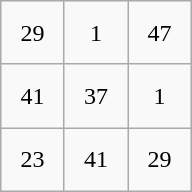<table class="wikitable" style="margin-left:auto;margin-right:auto;text-align:center;table-layout:fixed;width:8em;height:8em;">
<tr>
<td>29</td>
<td>1</td>
<td>47</td>
</tr>
<tr>
<td>41</td>
<td>37</td>
<td>1</td>
</tr>
<tr>
<td>23</td>
<td>41</td>
<td>29</td>
</tr>
</table>
